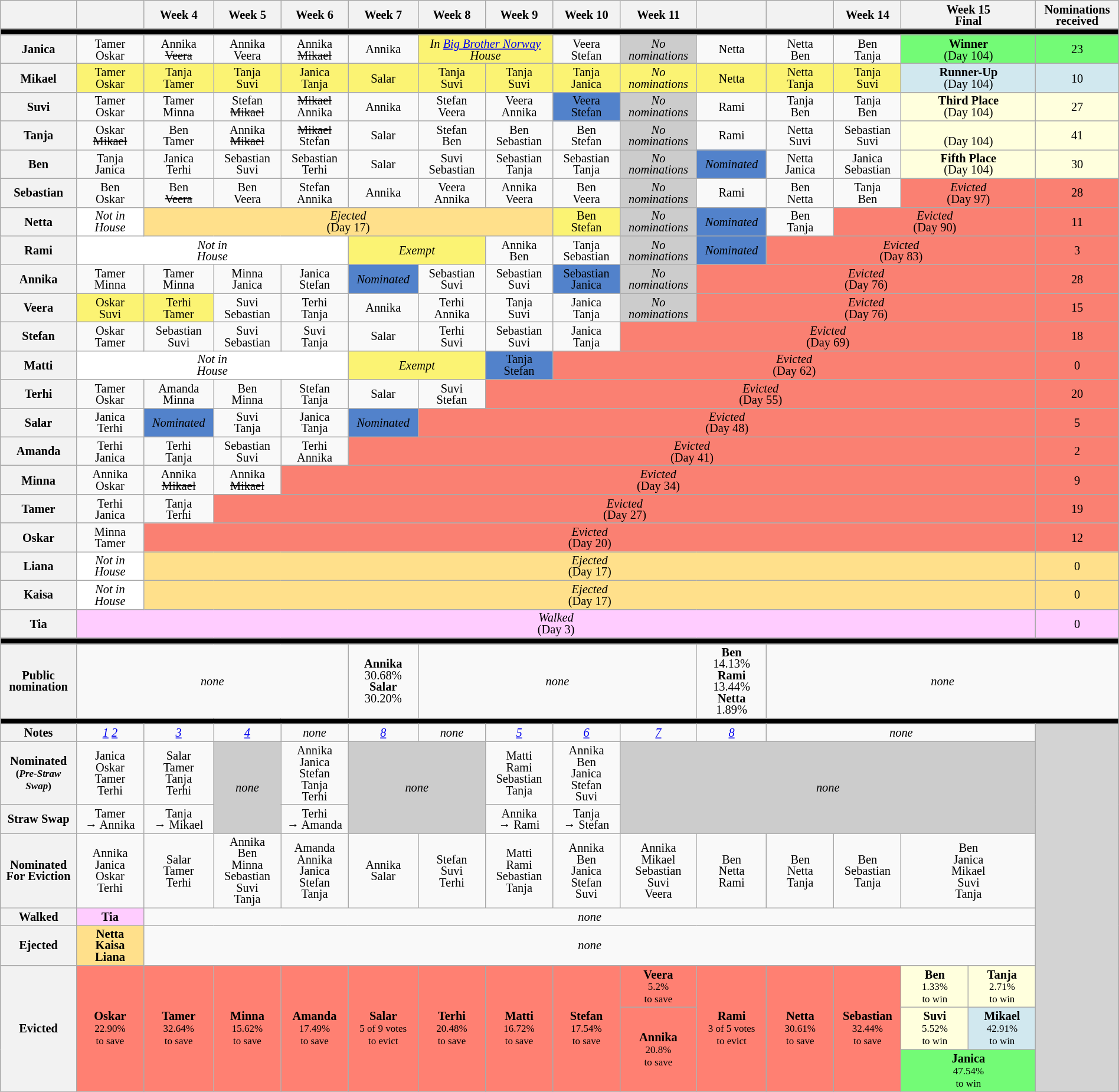<table class="wikitable" style="text-align:center; width:100%; font-size:85%; line-height:13px;">
<tr>
<th style="width:5%"></th>
<th style="width:5%"></th>
<th style="width:5%">Week 4</th>
<th style="width:5%">Week 5</th>
<th style="width:5%">Week 6</th>
<th style="width:5%">Week 7</th>
<th style="width:5%">Week 8</th>
<th style="width:5%">Week 9</th>
<th style="width:5%">Week 10</th>
<th style="width:5%">Week 11</th>
<th style="width:5%"></th>
<th style="width:5%"></th>
<th style="width:5%">Week 14</th>
<th style="width:10%" colspan="2">Week 15<br>Final</th>
<th style="width:5%">Nominations<br>received</th>
</tr>
<tr>
<td bgcolor=black colspan=16></td>
</tr>
<tr>
<th>Janica</th>
<td>Tamer<br>Oskar</td>
<td>Annika<br><del>Veera</del></td>
<td>Annika<br>Veera</td>
<td>Annika<br><del>Mikael</del></td>
<td>Annika</td>
<td style="background:#FBF373;" colspan=2><em>In <a href='#'>Big Brother Norway</a><br>House</em></td>
<td>Veera<br>Stefan</td>
<td style="background:#CCCCCC"><em>No<br>nominations</em></td>
<td>Netta</td>
<td>Netta<br>Ben</td>
<td>Ben<br>Tanja</td>
<td style="background:#73FB76;" colspan="2"><strong>Winner</strong><br>(Day 104)</td>
<td style="background:#73FB76">23</td>
</tr>
<tr>
<th>Mikael</th>
<td style="background:#FBF373;">Tamer<br>Oskar</td>
<td style="background:#FBF373;">Tanja<br>Tamer</td>
<td style="background:#FBF373;">Tanja<br>Suvi</td>
<td style="background:#FBF373;">Janica<br>Tanja</td>
<td style="background:#FBF373;">Salar</td>
<td style="background:#FBF373;">Tanja<br>Suvi</td>
<td style="background:#FBF373;">Tanja<br>Suvi</td>
<td style="background:#FBF373;">Tanja<br>Janica</td>
<td style="background:#FBF373;"><em>No<br>nominations</em></td>
<td style="background:#FBF373;">Netta</td>
<td style="background:#FBF373;">Netta<br>Tanja</td>
<td style="background:#FBF373;">Tanja<br>Suvi</td>
<td style="background:#D1E8EF;" colspan="2"><strong>Runner-Up</strong><br>(Day 104)</td>
<td style="background:#D1E8EF">10</td>
</tr>
<tr>
<th>Suvi</th>
<td>Tamer<br>Oskar</td>
<td>Tamer<br>Minna</td>
<td>Stefan<br><del>Mikael</del></td>
<td><del>Mikael</del><br>Annika</td>
<td>Annika</td>
<td>Stefan<br>Veera</td>
<td>Veera<br>Annika</td>
<td style="background:#5282cb">Veera<br>Stefan</td>
<td style="background:#CCCCCC"><em>No<br>nominations</em></td>
<td>Rami</td>
<td>Tanja<br>Ben</td>
<td>Tanja<br>Ben</td>
<td style="background:#FFFFDD;" colspan="2"><strong>Third Place</strong><br>(Day 104)</td>
<td style="background:#FFFFDD">27</td>
</tr>
<tr>
<th>Tanja</th>
<td>Oskar<br><del>Mikael</del></td>
<td>Ben<br>Tamer</td>
<td>Annika<br><del>Mikael</del></td>
<td><del>Mikael</del><br>Stefan</td>
<td>Salar</td>
<td>Stefan<br>Ben</td>
<td>Ben<br>Sebastian</td>
<td>Ben<br>Stefan</td>
<td style="background:#CCCCCC"><em>No<br>nominations</em></td>
<td>Rami</td>
<td>Netta<br>Suvi</td>
<td>Sebastian<br>Suvi</td>
<td style="background:#FFFFDD;" colspan="2"><br>(Day 104)</td>
<td style="background:#FFFFDD">41</td>
</tr>
<tr>
<th>Ben</th>
<td>Tanja<br>Janica</td>
<td>Janica<br>Terhi</td>
<td>Sebastian<br>Suvi</td>
<td>Sebastian<br>Terhi</td>
<td>Salar</td>
<td>Suvi<br>Sebastian</td>
<td>Sebastian<br>Tanja</td>
<td>Sebastian<br>Tanja</td>
<td style="background:#CCCCCC"><em>No<br>nominations</em></td>
<td style="background:#5282cb"><em>Nominated</em></td>
<td>Netta<br>Janica</td>
<td>Janica<br>Sebastian</td>
<td style="background:#FFFFDD;" colspan="2"><strong>Fifth Place</strong><br>(Day 104)</td>
<td style="background:#FFFFDD">30</td>
</tr>
<tr>
<th>Sebastian</th>
<td>Ben<br>Oskar</td>
<td>Ben<br><del>Veera</del></td>
<td>Ben<br>Veera</td>
<td>Stefan<br>Annika</td>
<td>Annika</td>
<td>Veera<br>Annika</td>
<td>Annika<br>Veera</td>
<td>Ben<br>Veera</td>
<td style="background:#CCCCCC"><em>No<br>nominations</em></td>
<td>Rami</td>
<td>Ben<br>Netta</td>
<td>Tanja<br>Ben</td>
<td style="background:#FA8072" colspan=2><em>Evicted</em><br>(Day 97)</td>
<td bgcolor="#FA8072">28</td>
</tr>
<tr>
<th>Netta</th>
<td style="background:#FFFFFF"><em>Not in<br>House</em></td>
<td style="background:#FFE08B" colspan="6"><em>Ejected</em><br>(Day 17)</td>
<td style="background:#FBF373;">Ben<br>Stefan</td>
<td style="background:#CCCCCC"><em>No<br>nominations</em></td>
<td style="background:#5282cb"><em>Nominated</em></td>
<td>Ben<br>Tanja</td>
<td style="background:#FA8072" colspan=3><em>Evicted</em><br>(Day 90)</td>
<td bgcolor="#FA8072">11</td>
</tr>
<tr>
<th>Rami</th>
<td style="background:#FFFFFF" colspan=4><em>Not in<br>House</em></td>
<td style="background:#FBF373;" colspan=2><em>Exempt</em></td>
<td>Annika<br>Ben</td>
<td>Tanja<br>Sebastian</td>
<td style="background:#CCCCCC"><em>No<br>nominations</em></td>
<td style="background:#5282cb"><em>Nominated</em></td>
<td style="background:#FA8072" colspan=4><em>Evicted</em><br>(Day 83)</td>
<td bgcolor="#FA8072">3</td>
</tr>
<tr>
<th>Annika</th>
<td>Tamer<br>Minna</td>
<td>Tamer<br>Minna</td>
<td>Minna<br>Janica</td>
<td>Janica<br>Stefan</td>
<td style="background:#5282cb"><em>Nominated</em></td>
<td>Sebastian<br>Suvi</td>
<td>Sebastian<br>Suvi</td>
<td style="background:#5282cb">Sebastian<br>Janica</td>
<td style="background:#CCCCCC"><em>No<br>nominations</em></td>
<td style="background:#FA8072" colspan=5><em>Evicted</em><br>(Day 76)</td>
<td bgcolor="#FA8072">28</td>
</tr>
<tr>
<th>Veera</th>
<td style="background:#FBF373;">Oskar<br>Suvi</td>
<td style="background:#FBF373;">Terhi<br>Tamer</td>
<td>Suvi<br>Sebastian</td>
<td>Terhi<br>Tanja</td>
<td>Annika</td>
<td>Terhi<br>Annika</td>
<td>Tanja<br>Suvi</td>
<td>Janica<br>Tanja</td>
<td style="background:#CCCCCC"><em>No<br>nominations</em></td>
<td style="background:#FA8072" colspan=5><em>Evicted</em><br>(Day 76)</td>
<td bgcolor="#FA8072">15</td>
</tr>
<tr>
<th>Stefan</th>
<td>Oskar<br>Tamer</td>
<td>Sebastian<br>Suvi</td>
<td>Suvi<br>Sebastian</td>
<td>Suvi<br>Tanja</td>
<td>Salar</td>
<td>Terhi<br>Suvi</td>
<td>Sebastian<br>Suvi</td>
<td>Janica<br>Tanja</td>
<td style="background:#FA8072" colspan=6><em>Evicted</em><br>(Day 69)</td>
<td bgcolor="#FA8072">18</td>
</tr>
<tr>
<th>Matti</th>
<td style="background:#FFFFFF" colspan=4><em>Not in<br>House</em></td>
<td style="background:#FBF373;" colspan=2><em>Exempt</em></td>
<td style="background:#5282cb">Tanja<br>Stefan</td>
<td style="background:#FA8072" colspan=7><em>Evicted</em><br>(Day 62)</td>
<td bgcolor="#FA8072">0</td>
</tr>
<tr>
<th>Terhi</th>
<td>Tamer<br>Oskar</td>
<td>Amanda<br>Minna</td>
<td>Ben<br>Minna</td>
<td>Stefan<br>Tanja</td>
<td>Salar</td>
<td>Suvi<br>Stefan</td>
<td style="background:#FA8072" colspan=8><em>Evicted</em><br>(Day 55)</td>
<td bgcolor="#FA8072">20</td>
</tr>
<tr>
<th>Salar</th>
<td>Janica<br>Terhi</td>
<td style="background:#5282cb"><em>Nominated</em></td>
<td>Suvi<br>Tanja</td>
<td>Janica<br>Tanja</td>
<td style="background:#5282cb"><em>Nominated</em></td>
<td style="background:#FA8072" colspan=9><em>Evicted</em><br>(Day 48)</td>
<td bgcolor="#FA8072">5</td>
</tr>
<tr>
<th>Amanda</th>
<td>Terhi<br>Janica</td>
<td>Terhi<br>Tanja</td>
<td>Sebastian<br>Suvi</td>
<td>Terhi<br>Annika</td>
<td style="background:#FA8072" colspan=10><em>Evicted</em><br>(Day 41)</td>
<td bgcolor="#FA8072">2</td>
</tr>
<tr>
<th>Minna</th>
<td>Annika<br>Oskar</td>
<td>Annika<br><del>Mikael</del></td>
<td>Annika<br><del>Mikael</del></td>
<td style="background:#FA8072" colspan=11><em>Evicted</em><br>(Day 34)</td>
<td bgcolor="#FA8072">9</td>
</tr>
<tr>
<th>Tamer</th>
<td>Terhi<br>Janica</td>
<td>Tanja<br>Terhi</td>
<td style="background:#FA8072" colspan=12><em>Evicted</em><br>(Day 27)</td>
<td bgcolor="#FA8072">19</td>
</tr>
<tr>
<th>Oskar</th>
<td>Minna<br>Tamer</td>
<td style="background:#FA8072" colspan=13><em>Evicted</em><br>(Day 20)</td>
<td bgcolor="#FA8072">12</td>
</tr>
<tr>
<th>Liana</th>
<td style="background:#FFFFFF"><em>Not in<br>House</em></td>
<td style="background:#FFE08B" colspan="13"><em>Ejected</em><br>(Day 17)</td>
<td bgcolor="#FFE08B">0</td>
</tr>
<tr>
<th>Kaisa</th>
<td style="background:#FFFFFF"><em>Not in<br>House</em></td>
<td style="background:#FFE08B" colspan="13"><em>Ejected</em><br>(Day 17)</td>
<td bgcolor="#FFE08B">0</td>
</tr>
<tr>
<th>Tia</th>
<td style="background:#ffccff" text-align:center" colspan="14"><em>Walked</em><br>(Day 3)</td>
<td bgcolor=#ffccff>0</td>
</tr>
<tr>
<td bgcolor=black colspan=16></td>
</tr>
<tr>
<th>Public nomination</th>
<td colspan=4><em>none</em></td>
<td><strong>Annika</strong><br>30.68%<br><strong>Salar</strong><br>30.20%</td>
<td colspan=4><em>none</em></td>
<td><strong>Ben</strong><br>14.13%<br><strong>Rami</strong><br>13.44%<br><strong>Netta</strong><br>1.89%</td>
<td colspan="5"><em>none</em></td>
</tr>
<tr>
<td bgcolor=black colspan=16></td>
</tr>
<tr>
<th>Notes</th>
<td><em><a href='#'>1</a> <a href='#'>2</a></em></td>
<td><em><a href='#'>3</a></em></td>
<td><em><a href='#'>4</a></em></td>
<td><em>none</em></td>
<td><em><a href='#'>8</a></em></td>
<td><em>none</em></td>
<td><em><a href='#'>5</a></em></td>
<td><em><a href='#'>6</a></em></td>
<td><em><a href='#'>7</a></em></td>
<td><em><a href='#'>8</a></em></td>
<td colspan="4"><em>none</em></td>
<td rowspan=11 bgcolor=lightgray></td>
</tr>
<tr>
<th>Nominated<br><small>(<em>Pre-Straw Swap</em>)</small></th>
<td>Janica<br>Oskar<br>Tamer<br>Terhi</td>
<td>Salar<br>Tamer<br>Tanja<br>Terhi</td>
<td rowspan="2" style="background:#CCCCCC"><em>none</em></td>
<td>Annika<br>Janica<br>Stefan<br>Tanja<br>Terhi</td>
<td rowspan="2" colspan="2" style="background:#CCCCCC"><em>none</em></td>
<td>Matti<br>Rami<br>Sebastian<br>Tanja</td>
<td>Annika<br>Ben<br>Janica<br>Stefan<br>Suvi</td>
<td rowspan="2" colspan="6" style="background:#CCCCCC"><em>none</em></td>
</tr>
<tr>
<th>Straw Swap</th>
<td>Tamer <br> → Annika</td>
<td>Tanja <br> → Mikael</td>
<td>Terhi <br> → Amanda</td>
<td>Annika <br> → Rami</td>
<td>Tanja <br> → Stefan</td>
</tr>
<tr>
<th>Nominated<br>For Eviction</th>
<td>Annika<br>Janica<br>Oskar<br>Terhi</td>
<td>Salar<br>Tamer<br>Terhi</td>
<td>Annika<br>Ben<br>Minna<br>Sebastian<br>Suvi<br>Tanja</td>
<td>Amanda<br>Annika<br>Janica<br>Stefan<br>Tanja</td>
<td>Annika<br>Salar</td>
<td>Stefan<br>Suvi<br>Terhi</td>
<td>Matti<br>Rami<br>Sebastian<br>Tanja</td>
<td>Annika<br>Ben<br>Janica<br>Stefan<br>Suvi</td>
<td>Annika<br>Mikael<br>Sebastian<br>Suvi<br>Veera</td>
<td>Ben<br>Netta<br>Rami</td>
<td>Ben<br>Netta<br>Tanja</td>
<td>Ben<br>Sebastian<br>Tanja</td>
<td colspan="2">Ben<br>Janica<br>Mikael<br>Suvi<br>Tanja</td>
</tr>
<tr>
<th>Walked</th>
<td bgcolor=#ffccff><strong>Tia</strong></td>
<td colspan="13"><em>none</em></td>
</tr>
<tr>
<th>Ejected</th>
<td style="background:#ffe08b"><strong>Netta</strong><br><strong>Kaisa</strong><br><strong>Liana</strong></td>
<td colspan="13"><em>none</em></td>
</tr>
<tr>
<th rowspan=4>Evicted</th>
<td rowspan=4 bgcolor=#FF8072><strong>Oskar</strong><br><small> 22.90%<br>to save</small></td>
<td rowspan=4 bgcolor=#FF8072><strong>Tamer</strong><br><small> 32.64%<br>to save</small></td>
<td rowspan=4 bgcolor=#FF8072><strong>Minna</strong><br><small> 15.62%<br>to save</small></td>
<td rowspan=4 bgcolor=#FF8072><strong>Amanda</strong><br><small> 17.49%<br>to save</small></td>
<td rowspan=4 bgcolor=#FF8072><strong>Salar</strong><br><small> 5 of 9 votes<br>to evict</small></td>
<td rowspan=4 bgcolor=#FF8072><strong>Terhi</strong><br><small> 20.48%<br>to save</small></td>
<td rowspan=4 bgcolor=#FF8072><strong>Matti</strong><br><small> 16.72%<br>to save</small></td>
<td rowspan=4 bgcolor=#FF8072><strong>Stefan</strong><br><small> 17.54%<br>to save</small></td>
<td rowspan=2 bgcolor=#FF8072><strong>Veera</strong><br><small> 5.2%<br>to save</small></td>
<td rowspan=4 bgcolor=#FF8072><strong>Rami</strong><br><small> 3 of 5 votes<br>to evict</small></td>
<td rowspan=4 bgcolor=#FF8072><strong>Netta</strong><br><small> 30.61%<br>to save</small></td>
<td rowspan=4 bgcolor=#FF8072><strong>Sebastian</strong><br><small> 32.44%<br>to save</small></td>
<td bgcolor=#FFFFDD><strong>Ben</strong><br><small> 1.33%<br>to win</small></td>
<td bgcolor=#FFFFDD><strong>Tanja</strong><br><small> 2.71%<br>to win</small></td>
</tr>
<tr>
<td style="background:#FFFFDD; width:5%" rowspan=2><strong>Suvi</strong><br><small> 5.52%<br>to win</small></td>
<td style="background:#D1E8EF; width:5%" rowspan=2><strong>Mikael</strong><br><small> 42.91%<br>to win</small></td>
</tr>
<tr>
<td style="background:#FF8072" rowspan="2"><strong>Annika</strong><br><small> 20.8%<br>to save</small></td>
</tr>
<tr>
<td bgcolor=#73FB76 colspan=2><strong>Janica</strong><br><small> 47.54%<br>to win</small></td>
</tr>
</table>
